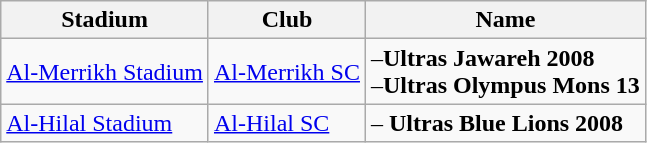<table class="wikitable">
<tr>
<th>Stadium</th>
<th>Club</th>
<th>Name</th>
</tr>
<tr>
<td style="text-align:left;"><a href='#'>Al-Merrikh Stadium</a></td>
<td><a href='#'>Al-Merrikh SC</a></td>
<td>–<strong>Ultras Jawareh 2008</strong> <br>–<strong>Ultras Olympus Mons 13</strong></td>
</tr>
<tr>
<td style="text-align:left;"><a href='#'>Al-Hilal Stadium</a></td>
<td><a href='#'>Al-Hilal SC</a></td>
<td>– <strong>Ultras Blue Lions 2008</strong></td>
</tr>
</table>
